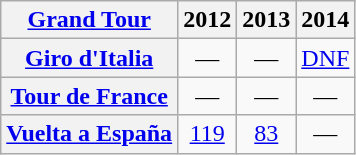<table class="wikitable plainrowheaders">
<tr>
<th scope="col"><a href='#'>Grand Tour</a></th>
<th scope="col">2012</th>
<th scope="col">2013</th>
<th scope="col">2014</th>
</tr>
<tr style="text-align:center;">
<th scope="row"> <a href='#'>Giro d'Italia</a></th>
<td>—</td>
<td>—</td>
<td style="text-align:center;"><a href='#'>DNF</a></td>
</tr>
<tr style="text-align:center;">
<th scope="row"> <a href='#'>Tour de France</a></th>
<td>—</td>
<td>—</td>
<td>—</td>
</tr>
<tr style="text-align:center;">
<th scope="row"> <a href='#'>Vuelta a España</a></th>
<td style="text-align:center;"><a href='#'>119</a></td>
<td style="text-align:center;"><a href='#'>83</a></td>
<td>—</td>
</tr>
</table>
